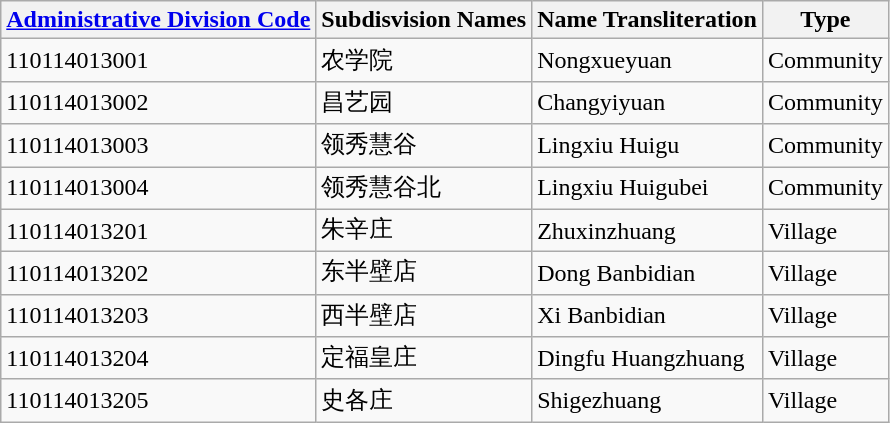<table class="wikitable sortable">
<tr>
<th><a href='#'>Administrative Division Code</a></th>
<th>Subdisvision Names</th>
<th>Name Transliteration</th>
<th>Type</th>
</tr>
<tr>
<td>110114013001</td>
<td>农学院</td>
<td>Nongxueyuan</td>
<td>Community</td>
</tr>
<tr>
<td>110114013002</td>
<td>昌艺园</td>
<td>Changyiyuan</td>
<td>Community</td>
</tr>
<tr>
<td>110114013003</td>
<td>领秀慧谷</td>
<td>Lingxiu Huigu</td>
<td>Community</td>
</tr>
<tr>
<td>110114013004</td>
<td>领秀慧谷北</td>
<td>Lingxiu Huigubei</td>
<td>Community</td>
</tr>
<tr>
<td>110114013201</td>
<td>朱辛庄</td>
<td>Zhuxinzhuang</td>
<td>Village</td>
</tr>
<tr>
<td>110114013202</td>
<td>东半壁店</td>
<td>Dong Banbidian</td>
<td>Village</td>
</tr>
<tr>
<td>110114013203</td>
<td>西半壁店</td>
<td>Xi Banbidian</td>
<td>Village</td>
</tr>
<tr>
<td>110114013204</td>
<td>定福皇庄</td>
<td>Dingfu Huangzhuang</td>
<td>Village</td>
</tr>
<tr>
<td>110114013205</td>
<td>史各庄</td>
<td>Shigezhuang</td>
<td>Village</td>
</tr>
</table>
